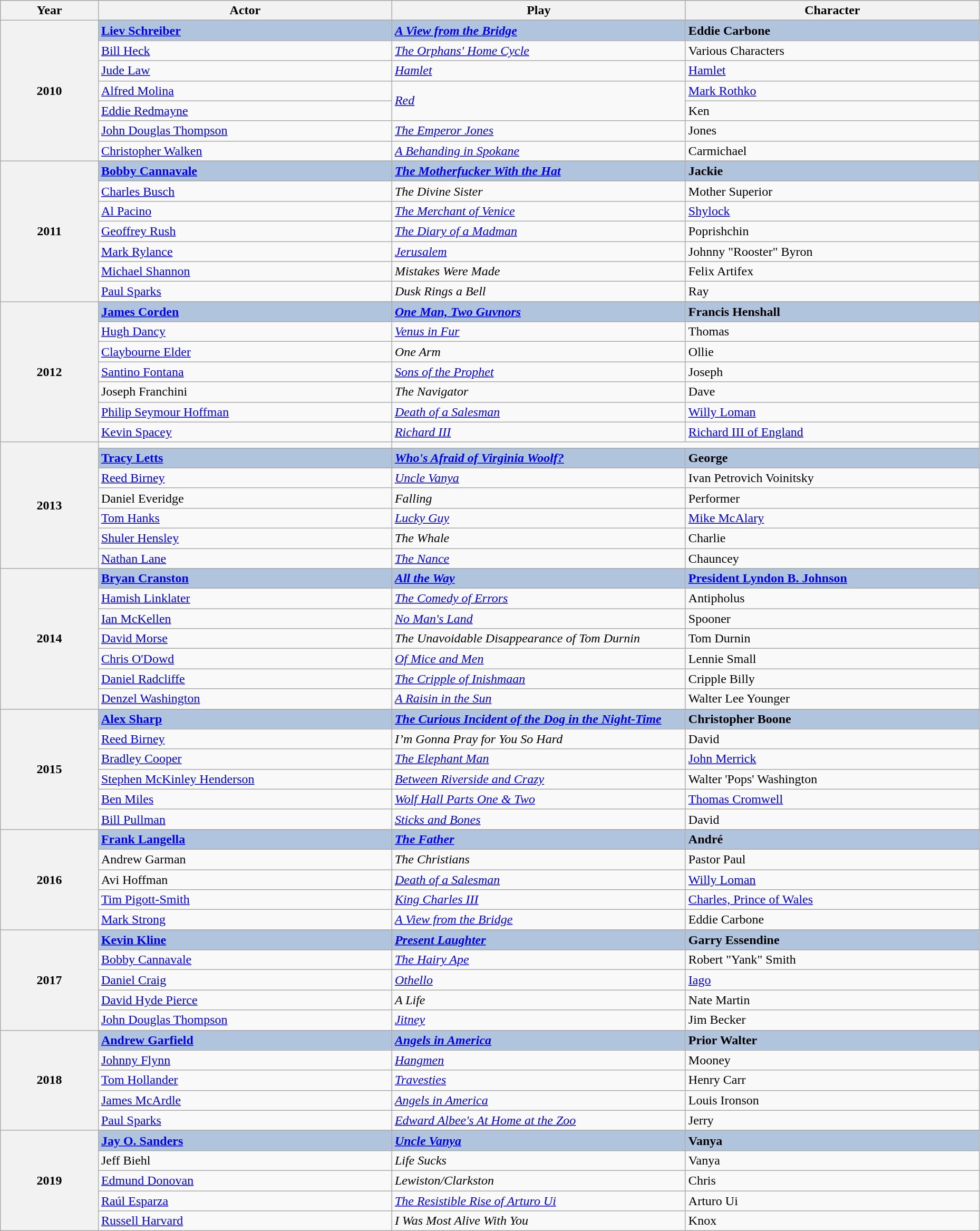<table class="wikitable" style="width:98%;">
<tr style="background:#bebebe;">
<th style="width:10%;">Year</th>
<th style="width:30%;">Actor</th>
<th style="width:30%;">Play</th>
<th style="width:30%;">Character</th>
</tr>
<tr>
<th rowspan="8">2010</th>
</tr>
<tr style="background:#B0C4DE">
<td><strong><a href='#'>Liev Schreiber</a></strong></td>
<td><strong><em><a href='#'>A View from the Bridge</a></em></strong></td>
<td><strong>Eddie Carbone </strong></td>
</tr>
<tr>
<td><a href='#'>Bill Heck</a></td>
<td><em><a href='#'>The Orphans' Home Cycle</a></em></td>
<td>Various Characters</td>
</tr>
<tr>
<td><a href='#'>Jude Law</a></td>
<td><em><a href='#'>Hamlet</a></em></td>
<td><a href='#'>Hamlet</a></td>
</tr>
<tr>
<td><a href='#'>Alfred Molina</a></td>
<td rowspan="2"><em><a href='#'>Red</a></em></td>
<td><a href='#'>Mark Rothko</a></td>
</tr>
<tr>
<td><a href='#'>Eddie Redmayne</a></td>
<td>Ken</td>
</tr>
<tr>
<td><a href='#'>John Douglas Thompson</a></td>
<td><em><a href='#'>The Emperor Jones</a></em></td>
<td>Jones</td>
</tr>
<tr>
<td><a href='#'>Christopher Walken</a></td>
<td><em><a href='#'>A Behanding in Spokane</a></em></td>
<td>Carmichael</td>
</tr>
<tr>
<th rowspan="8">2011</th>
</tr>
<tr style="background:#B0C4DE">
<td><strong><a href='#'>Bobby Cannavale</a></strong></td>
<td><strong><em><a href='#'>The Motherfucker With the Hat</a></em></strong></td>
<td><strong>Jackie </strong></td>
</tr>
<tr>
<td><a href='#'>Charles Busch</a></td>
<td><em>The Divine Sister</em></td>
<td>Mother Superior</td>
</tr>
<tr>
<td><a href='#'>Al Pacino</a></td>
<td><em><a href='#'>The Merchant of Venice</a></em></td>
<td><a href='#'>Shylock</a></td>
</tr>
<tr>
<td><a href='#'>Geoffrey Rush</a></td>
<td><a href='#'><em>The Diary of a Madman</em></a></td>
<td>Poprishchin</td>
</tr>
<tr>
<td><a href='#'>Mark Rylance</a></td>
<td><em><a href='#'>Jerusalem</a></em></td>
<td>Johnny "Rooster" Byron</td>
</tr>
<tr>
<td><a href='#'>Michael Shannon</a></td>
<td><em>Mistakes Were Made</em></td>
<td>Felix Artifex</td>
</tr>
<tr>
<td><a href='#'>Paul Sparks</a></td>
<td><em>Dusk Rings a Bell</em></td>
<td>Ray</td>
</tr>
<tr>
<th rowspan="8">2012</th>
</tr>
<tr style="background:#B0C4DE">
<td><strong><a href='#'>James Corden</a></strong></td>
<td><strong><em><a href='#'>One Man, Two Guvnors</a></em></strong></td>
<td><strong>Francis Henshall </strong></td>
</tr>
<tr>
<td><a href='#'>Hugh Dancy</a></td>
<td><em><a href='#'>Venus in Fur</a></em></td>
<td>Thomas</td>
</tr>
<tr>
<td><a href='#'>Claybourne Elder</a></td>
<td><em>One Arm</em></td>
<td>Ollie</td>
</tr>
<tr>
<td><a href='#'>Santino Fontana</a></td>
<td><em><a href='#'>Sons of the Prophet</a></em></td>
<td>Joseph</td>
</tr>
<tr>
<td>Joseph Franchini</td>
<td><em>The Navigator</em></td>
<td>Dave</td>
</tr>
<tr>
<td><a href='#'>Philip Seymour Hoffman</a></td>
<td><em><a href='#'>Death of a Salesman</a></em></td>
<td><a href='#'>Willy Loman</a></td>
</tr>
<tr>
<td><a href='#'>Kevin Spacey</a></td>
<td><em><a href='#'>Richard III</a></em></td>
<td><a href='#'>Richard III of England</a></td>
</tr>
<tr>
<th rowspan="7">2013</th>
<td></td>
</tr>
<tr style="background:#B0C4DE">
<td><strong><a href='#'>Tracy Letts</a></strong></td>
<td><strong><em><a href='#'>Who's Afraid of Virginia Woolf?</a></em></strong></td>
<td><strong>George </strong></td>
</tr>
<tr>
<td><a href='#'>Reed Birney</a></td>
<td><em><a href='#'>Uncle Vanya</a></em></td>
<td>Ivan Petrovich Voinitsky</td>
</tr>
<tr>
<td>Daniel Everidge</td>
<td><em>Falling</em></td>
<td>Performer</td>
</tr>
<tr>
<td><a href='#'>Tom Hanks</a></td>
<td><em><a href='#'>Lucky Guy</a></em></td>
<td><a href='#'>Mike McAlary</a></td>
</tr>
<tr>
<td><a href='#'>Shuler Hensley</a></td>
<td><em>The Whale</em></td>
<td>Charlie</td>
</tr>
<tr>
<td><a href='#'>Nathan Lane</a></td>
<td><em><a href='#'>The Nance</a></em></td>
<td>Chauncey</td>
</tr>
<tr>
<th rowspan="8">2014</th>
</tr>
<tr style="background:#B0C4DE">
<td><strong><a href='#'>Bryan Cranston</a></strong></td>
<td><strong><em><a href='#'>All the Way</a></em></strong></td>
<td><strong><a href='#'>President Lyndon B. Johnson</a> </strong></td>
</tr>
<tr>
<td><a href='#'>Hamish Linklater</a></td>
<td><em><a href='#'>The Comedy of Errors</a></em></td>
<td>Antipholus</td>
</tr>
<tr>
<td><a href='#'>Ian McKellen</a></td>
<td><em><a href='#'>No Man's Land</a></em></td>
<td>Spooner</td>
</tr>
<tr>
<td><a href='#'>David Morse</a></td>
<td><em>The Unavoidable Disappearance of Tom Durnin</em></td>
<td>Tom Durnin</td>
</tr>
<tr>
<td><a href='#'>Chris O'Dowd</a></td>
<td><em><a href='#'>Of Mice and Men</a></em></td>
<td>Lennie Small</td>
</tr>
<tr>
<td><a href='#'>Daniel Radcliffe</a></td>
<td><em><a href='#'>The Cripple of Inishmaan</a></em></td>
<td>Cripple Billy</td>
</tr>
<tr>
<td><a href='#'>Denzel Washington</a></td>
<td><em><a href='#'>A Raisin in the Sun</a></em></td>
<td>Walter Lee Younger</td>
</tr>
<tr>
<th rowspan="7">2015</th>
</tr>
<tr style="background:#B0C4DE">
<td><strong><a href='#'>Alex Sharp</a></strong></td>
<td><strong><em><a href='#'>The Curious Incident of the Dog in the Night-Time</a></em></strong></td>
<td><strong>Christopher Boone </strong></td>
</tr>
<tr>
<td><a href='#'>Reed Birney</a></td>
<td><em>I’m Gonna Pray for You So Hard</em></td>
<td>David</td>
</tr>
<tr>
<td><a href='#'>Bradley Cooper</a></td>
<td><em><a href='#'>The Elephant Man</a></em></td>
<td><a href='#'>John Merrick</a></td>
</tr>
<tr>
<td><a href='#'>Stephen McKinley Henderson</a></td>
<td><em><a href='#'>Between Riverside and Crazy</a></em></td>
<td>Walter 'Pops' Washington</td>
</tr>
<tr>
<td><a href='#'>Ben Miles</a></td>
<td><em><a href='#'>Wolf Hall Parts One & Two</a></em></td>
<td><a href='#'>Thomas Cromwell</a></td>
</tr>
<tr>
<td><a href='#'>Bill Pullman</a></td>
<td><em><a href='#'>Sticks and Bones</a></em></td>
<td>David</td>
</tr>
<tr>
<th rowspan="6">2016</th>
</tr>
<tr style="background:#B0C4DE">
<td><strong><a href='#'>Frank Langella</a></strong></td>
<td><strong><em><a href='#'>The Father</a></em></strong></td>
<td><strong>André </strong></td>
</tr>
<tr>
<td>Andrew Garman</td>
<td><em>The Christians</em></td>
<td>Pastor Paul</td>
</tr>
<tr>
<td>Avi Hoffman</td>
<td><em><a href='#'>Death of a Salesman</a></em></td>
<td><a href='#'>Willy Loman</a></td>
</tr>
<tr>
<td><a href='#'>Tim Pigott-Smith</a></td>
<td><em><a href='#'>King Charles III</a></em></td>
<td><a href='#'>Charles, Prince of Wales</a></td>
</tr>
<tr>
<td><a href='#'>Mark Strong</a></td>
<td><em><a href='#'>A View from the Bridge</a></em></td>
<td>Eddie Carbone</td>
</tr>
<tr>
<th rowspan="6">2017</th>
</tr>
<tr style="background:#B0C4DE">
<td><strong><a href='#'>Kevin Kline</a></strong></td>
<td><strong><em><a href='#'>Present Laughter</a></em></strong></td>
<td><strong>Garry Essendine </strong></td>
</tr>
<tr>
<td><a href='#'>Bobby Cannavale</a></td>
<td><em><a href='#'>The Hairy Ape</a></em></td>
<td>Robert "Yank" Smith</td>
</tr>
<tr>
<td><a href='#'>Daniel Craig</a></td>
<td><em><a href='#'>Othello</a></em></td>
<td><a href='#'>Iago</a></td>
</tr>
<tr>
<td><a href='#'>David Hyde Pierce</a></td>
<td><em>A Life</em></td>
<td>Nate Martin</td>
</tr>
<tr>
<td><a href='#'>John Douglas Thompson</a></td>
<td><em><a href='#'>Jitney</a></em></td>
<td>Jim Becker</td>
</tr>
<tr>
<th rowspan="6">2018</th>
</tr>
<tr style="background:#B0C4DE">
<td><strong><a href='#'>Andrew Garfield</a></strong></td>
<td><strong><em><a href='#'>Angels in America</a></em></strong></td>
<td><strong>Prior Walter </strong></td>
</tr>
<tr>
<td><a href='#'>Johnny Flynn</a></td>
<td><em><a href='#'>Hangmen</a></em></td>
<td>Mooney</td>
</tr>
<tr>
<td><a href='#'>Tom Hollander</a></td>
<td><em><a href='#'>Travesties</a></em></td>
<td>Henry Carr</td>
</tr>
<tr>
<td><a href='#'>James McArdle</a></td>
<td><em><a href='#'>Angels in America</a></em></td>
<td>Louis Ironson</td>
</tr>
<tr>
<td><a href='#'>Paul Sparks</a></td>
<td><em><a href='#'>Edward Albee's At Home at the Zoo</a></em></td>
<td>Jerry</td>
</tr>
<tr>
<th rowspan="6">2019</th>
</tr>
<tr style="background:#B0C4DE">
<td><strong><a href='#'>Jay O. Sanders</a></strong></td>
<td><strong><em><a href='#'>Uncle Vanya</a></em></strong></td>
<td><strong>Vanya</strong></td>
</tr>
<tr>
<td>Jeff Biehl</td>
<td><em>Life Sucks</em></td>
<td>Vanya</td>
</tr>
<tr>
<td><a href='#'>Edmund Donovan</a></td>
<td><em>Lewiston/Clarkston</em></td>
<td>Chris</td>
</tr>
<tr>
<td><a href='#'>Raúl Esparza</a></td>
<td><em><a href='#'>The Resistible Rise of Arturo Ui</a></em></td>
<td>Arturo Ui</td>
</tr>
<tr>
<td><a href='#'>Russell Harvard</a></td>
<td><em>I Was Most Alive With You</em></td>
<td>Knox</td>
</tr>
</table>
